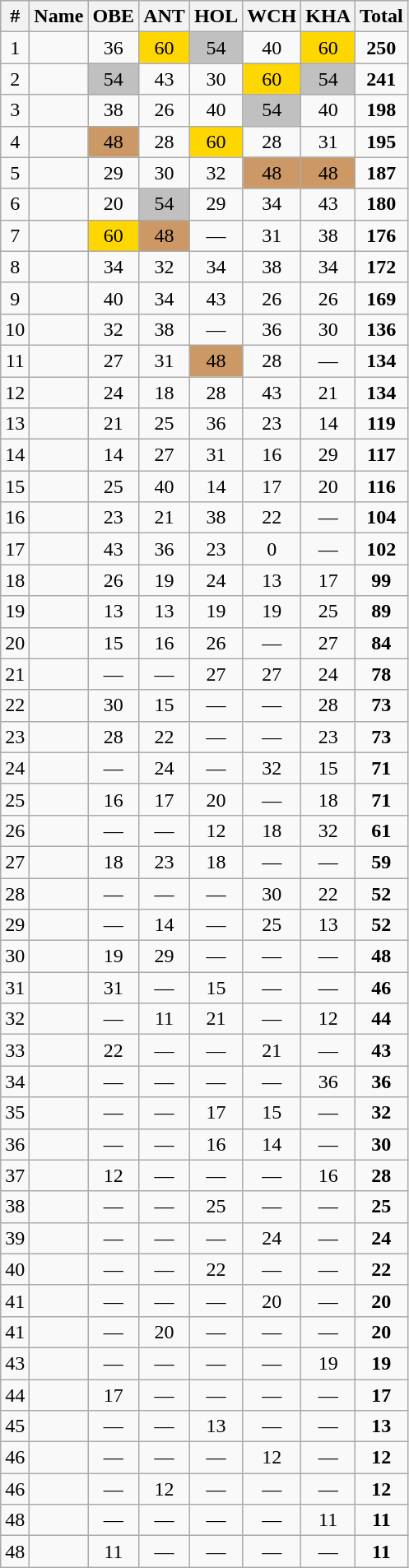<table class="wikitable sortable" style="text-align:center;">
<tr>
<th>#</th>
<th>Name</th>
<th>OBE</th>
<th>ANT</th>
<th>HOL</th>
<th>WCH</th>
<th>KHA</th>
<th>Total</th>
</tr>
<tr>
<td>1</td>
<td align="left"></td>
<td>36</td>
<td bgcolor="gold">60</td>
<td bgcolor="silver">54</td>
<td>40</td>
<td bgcolor="gold">60</td>
<td><strong>250</strong></td>
</tr>
<tr>
<td>2</td>
<td align="left"></td>
<td bgcolor="silver">54</td>
<td>43</td>
<td>30</td>
<td bgcolor="gold">60</td>
<td bgcolor="silver">54</td>
<td><strong>241</strong></td>
</tr>
<tr>
<td>3</td>
<td align="left"></td>
<td>38</td>
<td>26</td>
<td>40</td>
<td bgcolor="silver">54</td>
<td>40</td>
<td><strong>198</strong></td>
</tr>
<tr>
<td>4</td>
<td align="left"></td>
<td bgcolor=CC9966>48</td>
<td>28</td>
<td bgcolor="gold">60</td>
<td>28</td>
<td>31</td>
<td><strong>195</strong></td>
</tr>
<tr>
<td>5</td>
<td align="left"></td>
<td>29</td>
<td>30</td>
<td>32</td>
<td bgcolor=CC9966>48</td>
<td bgcolor=CC9966>48</td>
<td><strong>187</strong></td>
</tr>
<tr>
<td>6</td>
<td align="left"></td>
<td>20</td>
<td bgcolor="silver">54</td>
<td>29</td>
<td>34</td>
<td>43</td>
<td><strong>180</strong></td>
</tr>
<tr>
<td>7</td>
<td align="left"></td>
<td bgcolor="gold">60</td>
<td bgcolor=CC9966>48</td>
<td>—</td>
<td>31</td>
<td>38</td>
<td><strong>176</strong></td>
</tr>
<tr>
<td>8</td>
<td align="left"></td>
<td>34</td>
<td>32</td>
<td>34</td>
<td>38</td>
<td>34</td>
<td><strong>172</strong></td>
</tr>
<tr>
<td>9</td>
<td align="left"></td>
<td>40</td>
<td>34</td>
<td>43</td>
<td>26</td>
<td>26</td>
<td><strong>169</strong></td>
</tr>
<tr>
<td>10</td>
<td align="left"></td>
<td>32</td>
<td>38</td>
<td>—</td>
<td>36</td>
<td>30</td>
<td><strong>136</strong></td>
</tr>
<tr>
<td>11</td>
<td align="left"></td>
<td>27</td>
<td>31</td>
<td bgcolor=CC9966>48</td>
<td>28</td>
<td>—</td>
<td><strong>134</strong></td>
</tr>
<tr>
<td>12</td>
<td align="left"></td>
<td>24</td>
<td>18</td>
<td>28</td>
<td>43</td>
<td>21</td>
<td><strong>134</strong></td>
</tr>
<tr>
<td>13</td>
<td align="left"></td>
<td>21</td>
<td>25</td>
<td>36</td>
<td>23</td>
<td>14</td>
<td><strong>119</strong></td>
</tr>
<tr>
<td>14</td>
<td align="left"></td>
<td>14</td>
<td>27</td>
<td>31</td>
<td>16</td>
<td>29</td>
<td><strong>117</strong></td>
</tr>
<tr>
<td>15</td>
<td align="left"></td>
<td>25</td>
<td>40</td>
<td>14</td>
<td>17</td>
<td>20</td>
<td><strong>116</strong></td>
</tr>
<tr>
<td>16</td>
<td align="left"></td>
<td>23</td>
<td>21</td>
<td>38</td>
<td>22</td>
<td>—</td>
<td><strong>104</strong></td>
</tr>
<tr>
<td>17</td>
<td align="left"></td>
<td>43</td>
<td>36</td>
<td>23</td>
<td>0</td>
<td>—</td>
<td><strong>102</strong></td>
</tr>
<tr>
<td>18</td>
<td align="left"></td>
<td>26</td>
<td>19</td>
<td>24</td>
<td>13</td>
<td>17</td>
<td><strong>99</strong></td>
</tr>
<tr>
<td>19</td>
<td align="left"></td>
<td>13</td>
<td>13</td>
<td>19</td>
<td>19</td>
<td>25</td>
<td><strong>89</strong></td>
</tr>
<tr>
<td>20</td>
<td align="left"></td>
<td>15</td>
<td>16</td>
<td>26</td>
<td>—</td>
<td>27</td>
<td><strong>84</strong></td>
</tr>
<tr>
<td>21</td>
<td align="left"></td>
<td>—</td>
<td>—</td>
<td>27</td>
<td>27</td>
<td>24</td>
<td><strong>78</strong></td>
</tr>
<tr>
<td>22</td>
<td align="left"></td>
<td>30</td>
<td>15</td>
<td>—</td>
<td>—</td>
<td>28</td>
<td><strong>73</strong></td>
</tr>
<tr>
<td>23</td>
<td align="left"></td>
<td>28</td>
<td>22</td>
<td>—</td>
<td>—</td>
<td>23</td>
<td><strong>73</strong></td>
</tr>
<tr>
<td>24</td>
<td align="left"></td>
<td>—</td>
<td>24</td>
<td>—</td>
<td>32</td>
<td>15</td>
<td><strong>71</strong></td>
</tr>
<tr>
<td>25</td>
<td align="left"></td>
<td>16</td>
<td>17</td>
<td>20</td>
<td>—</td>
<td>18</td>
<td><strong>71</strong></td>
</tr>
<tr>
<td>26</td>
<td align="left"></td>
<td>—</td>
<td>—</td>
<td>12</td>
<td>18</td>
<td>32</td>
<td><strong>61</strong></td>
</tr>
<tr>
<td>27</td>
<td align="left"></td>
<td>18</td>
<td>23</td>
<td>18</td>
<td>—</td>
<td>—</td>
<td><strong>59</strong></td>
</tr>
<tr>
<td>28</td>
<td align="left"></td>
<td>—</td>
<td>—</td>
<td>—</td>
<td>30</td>
<td>22</td>
<td><strong>52</strong></td>
</tr>
<tr>
<td>29</td>
<td align="left"></td>
<td>—</td>
<td>14</td>
<td>—</td>
<td>25</td>
<td>13</td>
<td><strong>52</strong></td>
</tr>
<tr>
<td>30</td>
<td align="left"></td>
<td>19</td>
<td>29</td>
<td>—</td>
<td>—</td>
<td>—</td>
<td><strong>48</strong></td>
</tr>
<tr>
<td>31</td>
<td align="left"></td>
<td>31</td>
<td>—</td>
<td>15</td>
<td>—</td>
<td>—</td>
<td><strong>46</strong></td>
</tr>
<tr>
<td>32</td>
<td align="left"></td>
<td>—</td>
<td>11</td>
<td>21</td>
<td>—</td>
<td>12</td>
<td><strong>44</strong></td>
</tr>
<tr>
<td>33</td>
<td align="left"></td>
<td>22</td>
<td>—</td>
<td>—</td>
<td>21</td>
<td>—</td>
<td><strong>43</strong></td>
</tr>
<tr>
<td>34</td>
<td align="left"></td>
<td>—</td>
<td>—</td>
<td>—</td>
<td>—</td>
<td>36</td>
<td><strong>36</strong></td>
</tr>
<tr>
<td>35</td>
<td align="left"></td>
<td>—</td>
<td>—</td>
<td>17</td>
<td>15</td>
<td>—</td>
<td><strong>32</strong></td>
</tr>
<tr>
<td>36</td>
<td align="left"></td>
<td>—</td>
<td>—</td>
<td>16</td>
<td>14</td>
<td>—</td>
<td><strong>30</strong></td>
</tr>
<tr>
<td>37</td>
<td align="left"></td>
<td>12</td>
<td>—</td>
<td>—</td>
<td>—</td>
<td>16</td>
<td><strong>28</strong></td>
</tr>
<tr>
<td>38</td>
<td align="left"></td>
<td>—</td>
<td>—</td>
<td>25</td>
<td>—</td>
<td>—</td>
<td><strong>25</strong></td>
</tr>
<tr>
<td>39</td>
<td align="left"></td>
<td>—</td>
<td>—</td>
<td>—</td>
<td>24</td>
<td>—</td>
<td><strong>24</strong></td>
</tr>
<tr>
<td>40</td>
<td align="left"></td>
<td>—</td>
<td>—</td>
<td>22</td>
<td>—</td>
<td>—</td>
<td><strong>22</strong></td>
</tr>
<tr>
<td>41</td>
<td align="left"></td>
<td>—</td>
<td>—</td>
<td>—</td>
<td>20</td>
<td>—</td>
<td><strong>20</strong></td>
</tr>
<tr>
<td>41</td>
<td align="left"></td>
<td>—</td>
<td>20</td>
<td>—</td>
<td>—</td>
<td>—</td>
<td><strong>20</strong></td>
</tr>
<tr>
<td>43</td>
<td align="left"></td>
<td>—</td>
<td>—</td>
<td>—</td>
<td>—</td>
<td>19</td>
<td><strong>19</strong></td>
</tr>
<tr>
<td>44</td>
<td align="left"></td>
<td>17</td>
<td>—</td>
<td>—</td>
<td>—</td>
<td>—</td>
<td><strong>17</strong></td>
</tr>
<tr>
<td>45</td>
<td align="left"></td>
<td>—</td>
<td>—</td>
<td>13</td>
<td>—</td>
<td>—</td>
<td><strong>13</strong></td>
</tr>
<tr>
<td>46</td>
<td align="left"></td>
<td>—</td>
<td>—</td>
<td>—</td>
<td>12</td>
<td>—</td>
<td><strong>12</strong></td>
</tr>
<tr>
<td>46</td>
<td align="left"></td>
<td>—</td>
<td>12</td>
<td>—</td>
<td>—</td>
<td>—</td>
<td><strong>12</strong></td>
</tr>
<tr>
<td>48</td>
<td align="left"></td>
<td>—</td>
<td>—</td>
<td>—</td>
<td>—</td>
<td>11</td>
<td><strong>11</strong></td>
</tr>
<tr>
<td>48</td>
<td align="left"></td>
<td>11</td>
<td>—</td>
<td>—</td>
<td>—</td>
<td>—</td>
<td><strong>11</strong></td>
</tr>
</table>
